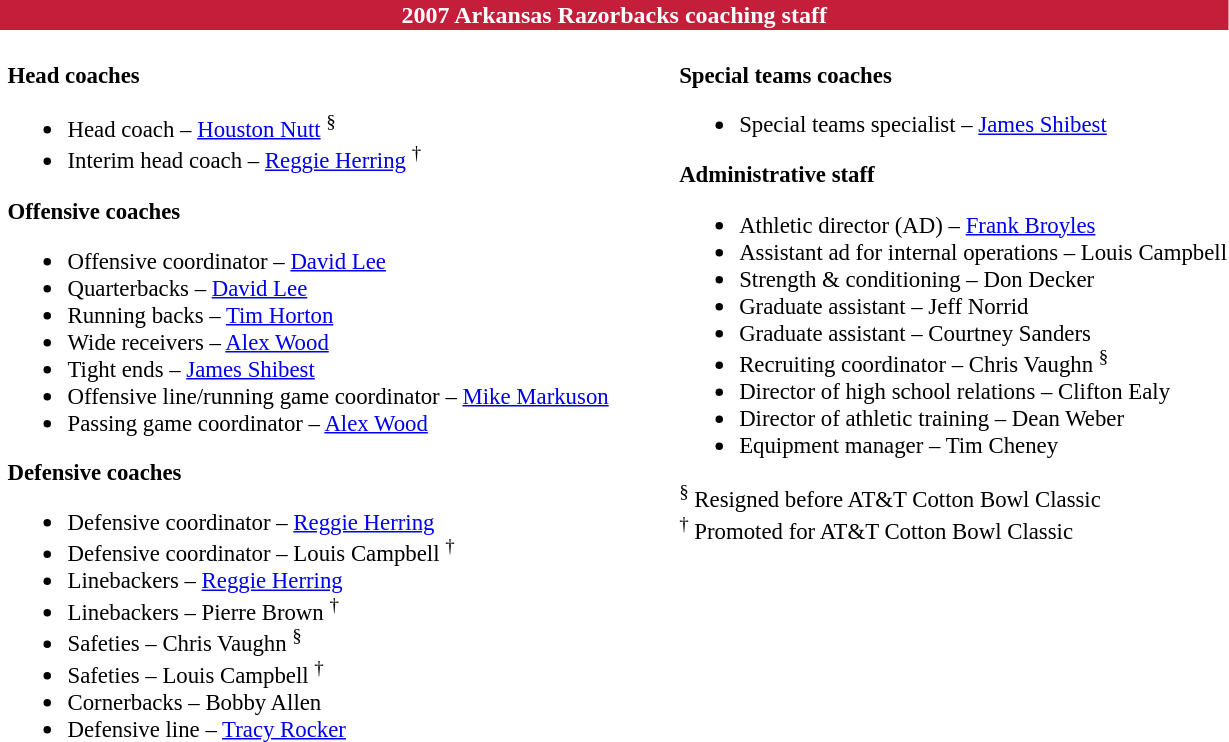<table class="toccolours" style="text-align: left;">
<tr>
<th colspan="8" style="background-color: #C41E3A; color: #FFFFFF; text-align: center;"><strong>2007 Arkansas Razorbacks coaching staff</strong></th>
</tr>
<tr>
<td valign="top"></td>
<td style="font-size: 95%;" valign="top"><br><strong>Head coaches</strong><ul><li>Head coach – <a href='#'>Houston Nutt</a> <sup>§</sup></li><li>Interim head coach – <a href='#'>Reggie Herring</a> <sup>†</sup></li></ul><strong>Offensive coaches</strong><ul><li>Offensive coordinator – <a href='#'>David Lee</a></li><li>Quarterbacks – <a href='#'>David Lee</a></li><li>Running backs – <a href='#'>Tim Horton</a></li><li>Wide receivers – <a href='#'>Alex Wood</a></li><li>Tight ends – <a href='#'>James Shibest</a></li><li>Offensive line/running game coordinator – <a href='#'>Mike Markuson</a></li><li>Passing game coordinator – <a href='#'>Alex Wood</a></li></ul><strong>Defensive coaches</strong><ul><li>Defensive coordinator – <a href='#'>Reggie Herring</a></li><li>Defensive coordinator – Louis Campbell <sup>†</sup></li><li>Linebackers – <a href='#'>Reggie Herring</a></li><li>Linebackers – Pierre Brown <sup>†</sup></li><li>Safeties – Chris Vaughn <sup>§</sup></li><li>Safeties – Louis Campbell <sup>†</sup></li><li>Cornerbacks – Bobby Allen</li><li>Defensive line – <a href='#'>Tracy Rocker</a></li></ul></td>
<td width="35"> </td>
<td valign="top"></td>
<td style="font-size: 95%;" valign="top"><br><strong>Special teams coaches</strong><ul><li>Special teams specialist – <a href='#'>James Shibest</a></li></ul><strong>Administrative staff</strong><ul><li>Athletic director (AD) – <a href='#'>Frank Broyles</a></li><li>Assistant ad for internal operations – Louis Campbell</li><li>Strength & conditioning – Don Decker</li><li>Graduate assistant – Jeff Norrid</li><li>Graduate assistant – Courtney Sanders</li><li>Recruiting coordinator – Chris Vaughn <sup>§</sup></li><li>Director of high school relations – Clifton Ealy</li><li>Director of athletic training – Dean Weber</li><li>Equipment manager – Tim Cheney</li></ul><sup>§</sup> Resigned before AT&T Cotton Bowl Classic<br><sup>†</sup> Promoted for AT&T Cotton Bowl Classic</td>
</tr>
</table>
